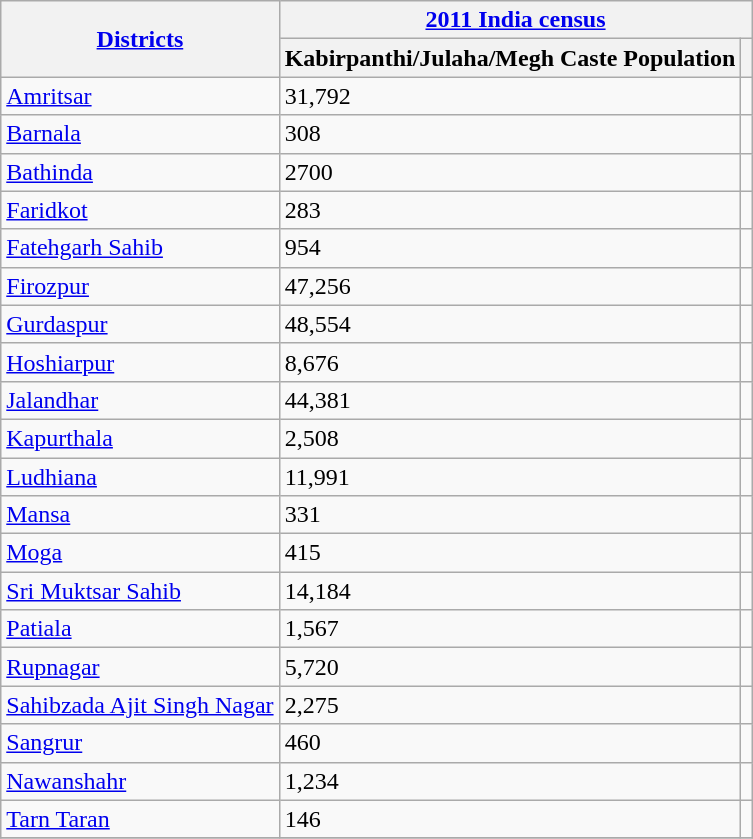<table class="wikitable collapsible sortable">
<tr>
<th rowspan="2"><a href='#'>Districts</a></th>
<th colspan="2"><a href='#'>2011 India census</a></th>
</tr>
<tr>
<th>Kabirpanthi/Julaha/Megh Caste Population</th>
<th></th>
</tr>
<tr>
<td><a href='#'>Amritsar</a></td>
<td>31,792</td>
<td></td>
</tr>
<tr>
<td><a href='#'>Barnala</a></td>
<td>308</td>
<td></td>
</tr>
<tr>
<td><a href='#'>Bathinda</a></td>
<td>2700</td>
<td></td>
</tr>
<tr>
<td><a href='#'>Faridkot</a></td>
<td>283</td>
<td></td>
</tr>
<tr>
<td><a href='#'>Fatehgarh Sahib</a></td>
<td>954</td>
<td></td>
</tr>
<tr>
<td><a href='#'>Firozpur</a></td>
<td>47,256</td>
<td></td>
</tr>
<tr>
<td><a href='#'>Gurdaspur</a></td>
<td>48,554</td>
<td></td>
</tr>
<tr>
<td><a href='#'>Hoshiarpur</a></td>
<td>8,676</td>
<td></td>
</tr>
<tr>
<td><a href='#'>Jalandhar</a></td>
<td>44,381</td>
<td></td>
</tr>
<tr>
<td><a href='#'>Kapurthala</a></td>
<td>2,508</td>
<td></td>
</tr>
<tr>
<td><a href='#'>Ludhiana</a></td>
<td>11,991</td>
<td></td>
</tr>
<tr>
<td><a href='#'>Mansa</a></td>
<td>331</td>
<td></td>
</tr>
<tr>
<td><a href='#'>Moga</a></td>
<td>415</td>
<td></td>
</tr>
<tr>
<td><a href='#'>Sri Muktsar Sahib</a></td>
<td>14,184</td>
<td></td>
</tr>
<tr>
<td><a href='#'>Patiala</a></td>
<td>1,567</td>
<td></td>
</tr>
<tr>
<td><a href='#'>Rupnagar</a></td>
<td>5,720</td>
<td></td>
</tr>
<tr>
<td><a href='#'>Sahibzada Ajit Singh Nagar</a></td>
<td>2,275</td>
<td></td>
</tr>
<tr>
<td><a href='#'>Sangrur</a></td>
<td>460</td>
<td></td>
</tr>
<tr>
<td><a href='#'>Nawanshahr</a></td>
<td>1,234</td>
<td></td>
</tr>
<tr>
<td><a href='#'>Tarn Taran</a></td>
<td>146</td>
<td></td>
</tr>
<tr>
</tr>
</table>
